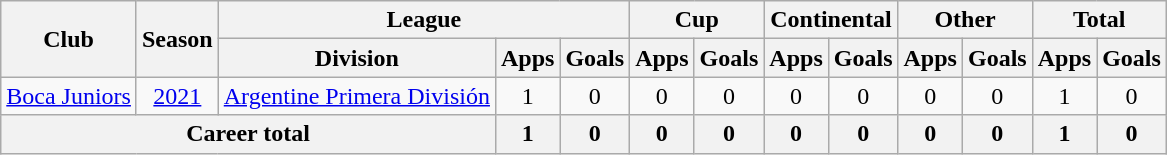<table class="wikitable" style="text-align: center">
<tr>
<th rowspan="2">Club</th>
<th rowspan="2">Season</th>
<th colspan="3">League</th>
<th colspan="2">Cup</th>
<th colspan="2">Continental</th>
<th colspan="2">Other</th>
<th colspan="2">Total</th>
</tr>
<tr>
<th>Division</th>
<th>Apps</th>
<th>Goals</th>
<th>Apps</th>
<th>Goals</th>
<th>Apps</th>
<th>Goals</th>
<th>Apps</th>
<th>Goals</th>
<th>Apps</th>
<th>Goals</th>
</tr>
<tr>
<td><a href='#'>Boca Juniors</a></td>
<td><a href='#'>2021</a></td>
<td><a href='#'>Argentine Primera División</a></td>
<td>1</td>
<td>0</td>
<td>0</td>
<td>0</td>
<td>0</td>
<td>0</td>
<td>0</td>
<td>0</td>
<td>1</td>
<td>0</td>
</tr>
<tr>
<th colspan=3>Career total</th>
<th>1</th>
<th>0</th>
<th>0</th>
<th>0</th>
<th>0</th>
<th>0</th>
<th>0</th>
<th>0</th>
<th>1</th>
<th>0</th>
</tr>
</table>
